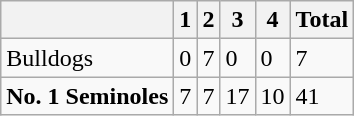<table class="wikitable">
<tr>
<th></th>
<th>1</th>
<th>2</th>
<th>3</th>
<th>4</th>
<th>Total</th>
</tr>
<tr>
<td>Bulldogs</td>
<td>0</td>
<td>7</td>
<td>0</td>
<td>0</td>
<td>7</td>
</tr>
<tr>
<td><strong>No. 1 Seminoles</strong></td>
<td>7</td>
<td>7</td>
<td>17</td>
<td>10</td>
<td>41</td>
</tr>
</table>
